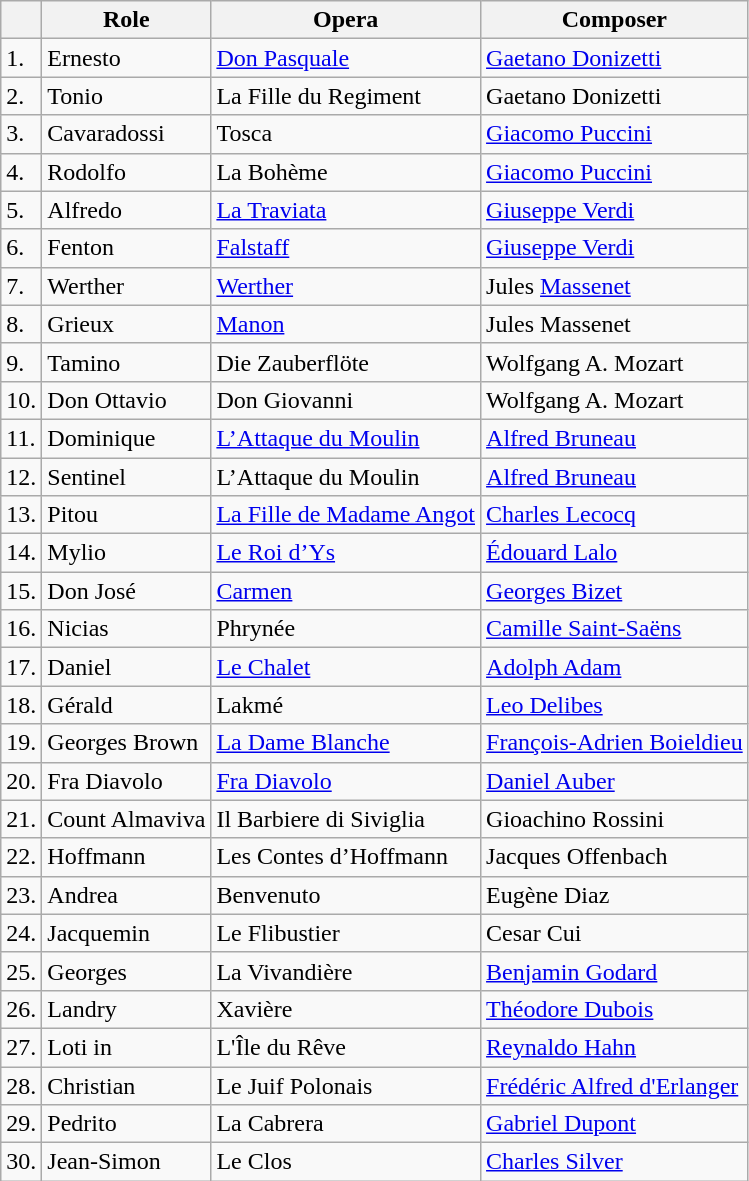<table class="wikitable">
<tr>
<th></th>
<th>Role</th>
<th>Opera</th>
<th>Composer</th>
</tr>
<tr>
<td>1.</td>
<td>Ernesto</td>
<td><a href='#'>Don Pasquale</a></td>
<td><a href='#'>Gaetano Donizetti</a></td>
</tr>
<tr>
<td>2.</td>
<td>Tonio</td>
<td>La Fille du Regiment</td>
<td>Gaetano Donizetti</td>
</tr>
<tr>
<td>3.</td>
<td>Cavaradossi</td>
<td>Tosca</td>
<td><a href='#'>Giacomo Puccini</a></td>
</tr>
<tr>
<td>4.</td>
<td>Rodolfo</td>
<td>La Bohème</td>
<td><a href='#'>Giacomo Puccini</a></td>
</tr>
<tr>
<td>5.</td>
<td>Alfredo</td>
<td><a href='#'>La Traviata</a></td>
<td><a href='#'>Giuseppe Verdi</a></td>
</tr>
<tr>
<td>6.</td>
<td>Fenton</td>
<td><a href='#'>Falstaff</a></td>
<td><a href='#'>Giuseppe Verdi</a></td>
</tr>
<tr>
<td>7.</td>
<td>Werther</td>
<td><a href='#'>Werther</a></td>
<td>Jules <a href='#'>Massenet</a></td>
</tr>
<tr>
<td>8.</td>
<td>Grieux</td>
<td><a href='#'>Manon</a></td>
<td>Jules Massenet</td>
</tr>
<tr>
<td>9.</td>
<td>Tamino</td>
<td>Die Zauberflöte</td>
<td>Wolfgang A. Mozart</td>
</tr>
<tr>
<td>10.</td>
<td>Don Ottavio</td>
<td>Don Giovanni</td>
<td>Wolfgang A. Mozart</td>
</tr>
<tr>
<td>11.</td>
<td>Dominique</td>
<td><a href='#'>L’Attaque du Moulin</a></td>
<td><a href='#'>Alfred Bruneau</a></td>
</tr>
<tr>
<td>12.</td>
<td>Sentinel</td>
<td>L’Attaque du Moulin</td>
<td><a href='#'>Alfred Bruneau</a></td>
</tr>
<tr>
<td>13.</td>
<td>Pitou</td>
<td><a href='#'>La Fille de Madame Angot</a></td>
<td><a href='#'>Charles Lecocq</a></td>
</tr>
<tr>
<td>14.</td>
<td>Mylio</td>
<td><a href='#'>Le Roi d’Ys</a></td>
<td><a href='#'>Édouard Lalo</a></td>
</tr>
<tr>
<td>15.</td>
<td>Don José</td>
<td><a href='#'>Carmen</a></td>
<td><a href='#'>Georges Bizet</a></td>
</tr>
<tr>
<td>16.</td>
<td>Nicias</td>
<td>Phrynée</td>
<td><a href='#'>Camille Saint-Saëns</a></td>
</tr>
<tr>
<td>17.</td>
<td>Daniel</td>
<td><a href='#'>Le Chalet</a></td>
<td><a href='#'>Adolph Adam</a></td>
</tr>
<tr>
<td>18.</td>
<td>Gérald</td>
<td>Lakmé</td>
<td><a href='#'>Leo Delibes</a></td>
</tr>
<tr>
<td>19.</td>
<td>Georges Brown</td>
<td><a href='#'>La Dame Blanche</a></td>
<td><a href='#'>François-Adrien Boieldieu</a></td>
</tr>
<tr>
<td>20.</td>
<td>Fra Diavolo</td>
<td><a href='#'>Fra Diavolo</a></td>
<td><a href='#'>Daniel Auber</a></td>
</tr>
<tr>
<td>21.</td>
<td>Count Almaviva</td>
<td>Il Barbiere di Siviglia</td>
<td>Gioachino Rossini</td>
</tr>
<tr>
<td>22.</td>
<td>Hoffmann</td>
<td>Les Contes d’Hoffmann</td>
<td>Jacques Offenbach</td>
</tr>
<tr>
<td>23.</td>
<td>Andrea</td>
<td>Benvenuto</td>
<td>Eugène Diaz</td>
</tr>
<tr>
<td>24.</td>
<td>Jacquemin</td>
<td>Le Flibustier</td>
<td>Cesar Cui</td>
</tr>
<tr>
<td>25.</td>
<td>Georges</td>
<td>La Vivandière</td>
<td><a href='#'>Benjamin Godard</a></td>
</tr>
<tr>
<td>26.</td>
<td>Landry</td>
<td>Xavière</td>
<td><a href='#'>Théodore Dubois</a></td>
</tr>
<tr>
<td>27.</td>
<td>Loti in</td>
<td>L'Île du Rêve</td>
<td><a href='#'>Reynaldo Hahn</a></td>
</tr>
<tr>
<td>28.</td>
<td>Christian</td>
<td>Le Juif Polonais</td>
<td><a href='#'>Frédéric Alfred d'Erlanger</a></td>
</tr>
<tr>
<td>29.</td>
<td>Pedrito</td>
<td>La Cabrera</td>
<td><a href='#'>Gabriel Dupont</a></td>
</tr>
<tr>
<td>30.</td>
<td>Jean-Simon</td>
<td>Le Clos</td>
<td><a href='#'>Charles Silver</a></td>
</tr>
</table>
